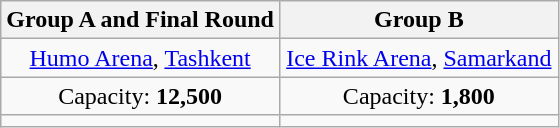<table class="wikitable" style="text-align:center">
<tr>
<th width=50%>Group A and Final Round</th>
<th width=50%>Group B</th>
</tr>
<tr>
<td><a href='#'>Humo Arena</a>, <a href='#'>Tashkent</a></td>
<td><a href='#'>Ice Rink Arena</a>, <a href='#'>Samarkand</a></td>
</tr>
<tr>
<td>Capacity: <strong>12,500</strong></td>
<td>Capacity: <strong>1,800</strong></td>
</tr>
<tr>
<td></td>
<td></td>
</tr>
</table>
